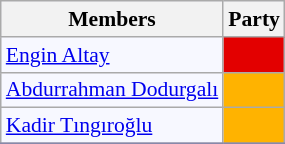<table class=wikitable style="border:1px solid #8888aa; background-color:#f7f8ff; padding:0px; font-size:90%;">
<tr>
<th>Members</th>
<th colspan="2">Party</th>
</tr>
<tr>
<td><a href='#'>Engin Altay</a></td>
<td style="background: #e30000"></td>
</tr>
<tr>
<td><a href='#'>Abdurrahman Dodurgalı</a></td>
<td style="background: #ffb300"></td>
</tr>
<tr>
<td><a href='#'>Kadir Tıngıroğlu</a></td>
<td style="background: #ffb300"></td>
</tr>
<tr>
</tr>
</table>
